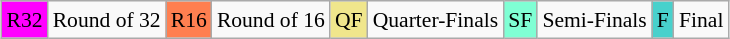<table class="wikitable" style="margin:0.5em auto; font-size:90%; line-height:1.25em;">
<tr>
<td bgcolor="#FF00FF" align=center>R32</td>
<td>Round of 32</td>
<td bgcolor="#FF7F50" align=center>R16</td>
<td>Round of 16</td>
<td bgcolor="#F0E68C" align=center>QF</td>
<td>Quarter-Finals</td>
<td bgcolor="#7FFFD4" align=center>SF</td>
<td>Semi-Finals</td>
<td bgcolor="#48D1CC" align=center>F</td>
<td>Final</td>
</tr>
</table>
